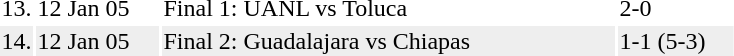<table>
<tr>
<td width="20">13.</td>
<td width="80">12 Jan 05</td>
<td width="300">Final 1: UANL vs Toluca</td>
<td width="75">2-0</td>
</tr>
<tr bgcolor=#eeeeee>
<td>14.</td>
<td>12 Jan 05</td>
<td>Final 2: Guadalajara vs Chiapas</td>
<td>1-1 (5-3)</td>
</tr>
</table>
